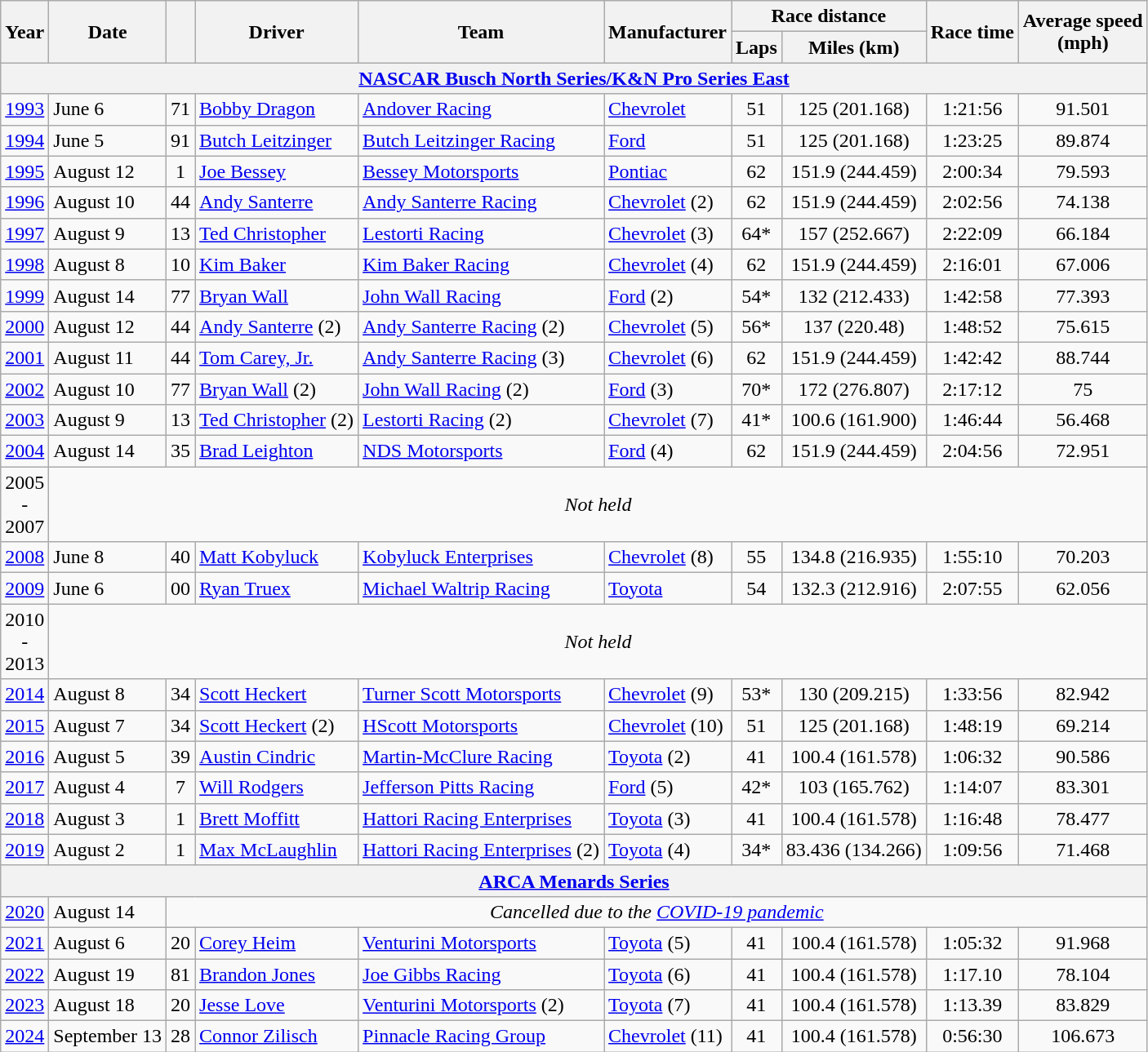<table class=wikitable>
<tr>
<th rowspan="2">Year</th>
<th rowspan="2">Date</th>
<th rowspan="2"></th>
<th rowspan="2">Driver</th>
<th rowspan="2">Team</th>
<th rowspan="2">Manufacturer</th>
<th colspan="2">Race distance</th>
<th rowspan="2">Race time</th>
<th rowspan="2">Average speed<br>(mph)</th>
</tr>
<tr>
<th>Laps</th>
<th>Miles (km)</th>
</tr>
<tr>
<th colspan=10><a href='#'>NASCAR Busch North Series/K&N Pro Series East</a></th>
</tr>
<tr>
<td><a href='#'>1993</a></td>
<td>June 6</td>
<td align="center">71</td>
<td><a href='#'>Bobby Dragon</a></td>
<td><a href='#'>Andover Racing</a></td>
<td><a href='#'>Chevrolet</a></td>
<td align="center">51</td>
<td align="center">125 (201.168)</td>
<td align="center">1:21:56</td>
<td align="center">91.501</td>
</tr>
<tr>
<td><a href='#'>1994</a></td>
<td>June 5</td>
<td align="center">91</td>
<td><a href='#'>Butch Leitzinger</a></td>
<td><a href='#'>Butch Leitzinger Racing</a></td>
<td><a href='#'>Ford</a></td>
<td align="center">51</td>
<td align="center">125 (201.168)</td>
<td align="center">1:23:25</td>
<td align="center">89.874</td>
</tr>
<tr>
<td><a href='#'>1995</a></td>
<td>August 12</td>
<td align="center">1</td>
<td><a href='#'>Joe Bessey</a></td>
<td><a href='#'>Bessey Motorsports</a></td>
<td><a href='#'>Pontiac</a></td>
<td align="center">62</td>
<td align="center">151.9 (244.459)</td>
<td align="center">2:00:34</td>
<td align="center">79.593</td>
</tr>
<tr>
<td><a href='#'>1996</a></td>
<td>August 10</td>
<td align="center">44</td>
<td><a href='#'>Andy Santerre</a></td>
<td><a href='#'>Andy Santerre Racing</a></td>
<td><a href='#'>Chevrolet</a> (2)</td>
<td align="center">62</td>
<td align="center">151.9 (244.459)</td>
<td align="center">2:02:56</td>
<td align="center">74.138</td>
</tr>
<tr>
<td><a href='#'>1997</a></td>
<td>August 9</td>
<td align="center">13</td>
<td><a href='#'>Ted Christopher</a></td>
<td><a href='#'>Lestorti Racing</a></td>
<td><a href='#'>Chevrolet</a> (3)</td>
<td align="center">64*</td>
<td align="center">157 (252.667)</td>
<td align="center">2:22:09</td>
<td align="center">66.184</td>
</tr>
<tr>
<td><a href='#'>1998</a></td>
<td>August 8</td>
<td align="center">10</td>
<td><a href='#'>Kim Baker</a></td>
<td><a href='#'>Kim Baker Racing</a></td>
<td><a href='#'>Chevrolet</a> (4)</td>
<td align="center">62</td>
<td align="center">151.9 (244.459)</td>
<td align="center">2:16:01</td>
<td align="center">67.006</td>
</tr>
<tr>
<td><a href='#'>1999</a></td>
<td>August 14</td>
<td align="center">77</td>
<td><a href='#'>Bryan Wall</a></td>
<td><a href='#'>John Wall Racing</a></td>
<td><a href='#'>Ford</a> (2)</td>
<td align="center">54*</td>
<td align="center">132 (212.433)</td>
<td align="center">1:42:58</td>
<td align="center">77.393</td>
</tr>
<tr>
<td><a href='#'>2000</a></td>
<td>August 12</td>
<td align="center">44</td>
<td><a href='#'>Andy Santerre</a> (2)</td>
<td><a href='#'>Andy Santerre Racing</a> (2)</td>
<td><a href='#'>Chevrolet</a> (5)</td>
<td align="center">56*</td>
<td align="center">137 (220.48)</td>
<td align="center">1:48:52</td>
<td align="center">75.615</td>
</tr>
<tr>
<td><a href='#'>2001</a></td>
<td>August 11</td>
<td align="center">44</td>
<td><a href='#'>Tom Carey, Jr.</a></td>
<td><a href='#'>Andy Santerre Racing</a> (3)</td>
<td><a href='#'>Chevrolet</a> (6)</td>
<td align="center">62</td>
<td align="center">151.9 (244.459)</td>
<td align="center">1:42:42</td>
<td align="center">88.744</td>
</tr>
<tr>
<td><a href='#'>2002</a></td>
<td>August 10</td>
<td align="center">77</td>
<td><a href='#'>Bryan Wall</a> (2)</td>
<td><a href='#'>John Wall Racing</a> (2)</td>
<td><a href='#'>Ford</a> (3)</td>
<td align="center">70*</td>
<td align="center">172 (276.807)</td>
<td align="center">2:17:12</td>
<td align="center">75</td>
</tr>
<tr>
<td><a href='#'>2003</a></td>
<td>August 9</td>
<td align="center">13</td>
<td><a href='#'>Ted Christopher</a> (2)</td>
<td><a href='#'>Lestorti Racing</a> (2)</td>
<td><a href='#'>Chevrolet</a> (7)</td>
<td align="center">41*</td>
<td align="center">100.6 (161.900)</td>
<td align="center">1:46:44</td>
<td align="center">56.468</td>
</tr>
<tr>
<td><a href='#'>2004</a></td>
<td>August 14</td>
<td align="center">35</td>
<td><a href='#'>Brad Leighton</a></td>
<td><a href='#'>NDS Motorsports</a></td>
<td><a href='#'>Ford</a> (4)</td>
<td align="center">62</td>
<td align="center">151.9 (244.459)</td>
<td align="center">2:04:56</td>
<td align="center">72.951</td>
</tr>
<tr>
<td align="center">2005<br>-<br>2007</td>
<td colspan="9" align="center"><em>Not held</em></td>
</tr>
<tr>
<td><a href='#'>2008</a></td>
<td>June 8</td>
<td align="center">40</td>
<td><a href='#'>Matt Kobyluck</a></td>
<td><a href='#'>Kobyluck Enterprises</a></td>
<td><a href='#'>Chevrolet</a> (8)</td>
<td align="center">55</td>
<td align="center">134.8 (216.935)</td>
<td align="center">1:55:10</td>
<td align="center">70.203</td>
</tr>
<tr>
<td><a href='#'>2009</a></td>
<td>June 6</td>
<td align="center">00</td>
<td><a href='#'>Ryan Truex</a></td>
<td><a href='#'>Michael Waltrip Racing</a></td>
<td><a href='#'>Toyota</a></td>
<td align="center">54</td>
<td align="center">132.3 (212.916)</td>
<td align="center">2:07:55</td>
<td align="center">62.056</td>
</tr>
<tr>
<td align="center">2010<br>-<br>2013</td>
<td colspan="9" align="center"><em>Not held</em></td>
</tr>
<tr>
<td><a href='#'>2014</a></td>
<td>August 8</td>
<td align="center">34</td>
<td><a href='#'>Scott Heckert</a></td>
<td><a href='#'>Turner Scott Motorsports</a></td>
<td><a href='#'>Chevrolet</a> (9)</td>
<td align="center">53*</td>
<td align="center">130 (209.215)</td>
<td align="center">1:33:56</td>
<td align="center">82.942</td>
</tr>
<tr>
<td><a href='#'>2015</a></td>
<td>August 7</td>
<td align="center">34</td>
<td><a href='#'>Scott Heckert</a> (2)</td>
<td><a href='#'>HScott Motorsports</a></td>
<td><a href='#'>Chevrolet</a> (10)</td>
<td align="center">51</td>
<td align="center">125 (201.168)</td>
<td align="center">1:48:19</td>
<td align="center">69.214</td>
</tr>
<tr>
<td><a href='#'>2016</a></td>
<td>August 5</td>
<td align="center">39</td>
<td><a href='#'>Austin Cindric</a></td>
<td><a href='#'>Martin-McClure Racing</a></td>
<td><a href='#'>Toyota</a> (2)</td>
<td align="center">41</td>
<td align="center">100.4 (161.578)</td>
<td align="center">1:06:32</td>
<td align="center">90.586</td>
</tr>
<tr>
<td><a href='#'>2017</a></td>
<td>August 4</td>
<td align="center">7</td>
<td><a href='#'>Will Rodgers</a></td>
<td><a href='#'>Jefferson Pitts Racing</a></td>
<td><a href='#'>Ford</a> (5)</td>
<td align="center">42*</td>
<td align="center">103 (165.762)</td>
<td align="center">1:14:07</td>
<td align="center">83.301</td>
</tr>
<tr>
<td><a href='#'>2018</a></td>
<td>August 3</td>
<td align="center">1</td>
<td><a href='#'>Brett Moffitt</a></td>
<td><a href='#'>Hattori Racing Enterprises</a></td>
<td><a href='#'>Toyota</a> (3)</td>
<td align="center">41</td>
<td align="center">100.4 (161.578)</td>
<td align="center">1:16:48</td>
<td align="center">78.477</td>
</tr>
<tr>
<td><a href='#'>2019</a></td>
<td>August 2</td>
<td align="center">1</td>
<td><a href='#'>Max McLaughlin</a></td>
<td><a href='#'>Hattori Racing Enterprises</a> (2)</td>
<td><a href='#'>Toyota</a> (4)</td>
<td align="center">34*</td>
<td align="center">83.436 (134.266)</td>
<td align="center">1:09:56</td>
<td align="center">71.468</td>
</tr>
<tr>
<th colspan=10><a href='#'>ARCA Menards Series</a></th>
</tr>
<tr>
<td><a href='#'>2020</a></td>
<td>August 14</td>
<td colspan=8 align=center><em>Cancelled due to the <a href='#'>COVID-19 pandemic</a></em></td>
</tr>
<tr>
<td><a href='#'>2021</a></td>
<td>August 6</td>
<td align="center">20</td>
<td><a href='#'>Corey Heim</a></td>
<td><a href='#'>Venturini Motorsports</a></td>
<td><a href='#'>Toyota</a> (5)</td>
<td align="center">41</td>
<td align="center">100.4 (161.578)</td>
<td align="center">1:05:32</td>
<td align="center">91.968</td>
</tr>
<tr>
<td><a href='#'>2022</a></td>
<td>August 19</td>
<td align="center">81</td>
<td><a href='#'>Brandon Jones</a></td>
<td><a href='#'>Joe Gibbs Racing</a></td>
<td><a href='#'>Toyota</a> (6)</td>
<td align="center">41</td>
<td align="center">100.4 (161.578)</td>
<td align="center">1:17.10</td>
<td align="center">78.104</td>
</tr>
<tr>
<td><a href='#'>2023</a></td>
<td>August 18</td>
<td align="center">20</td>
<td><a href='#'>Jesse Love</a></td>
<td><a href='#'>Venturini Motorsports</a> (2)</td>
<td><a href='#'>Toyota</a> (7)</td>
<td align="center">41</td>
<td align="center">100.4 (161.578)</td>
<td align="center">1:13.39</td>
<td align="center">83.829</td>
</tr>
<tr>
<td><a href='#'>2024</a></td>
<td>September 13</td>
<td align="center">28</td>
<td><a href='#'>Connor Zilisch</a></td>
<td><a href='#'>Pinnacle Racing Group</a></td>
<td><a href='#'>Chevrolet</a> (11)</td>
<td align="center">41</td>
<td align="center">100.4 (161.578)</td>
<td align="center">0:56:30</td>
<td align="center">106.673</td>
</tr>
</table>
